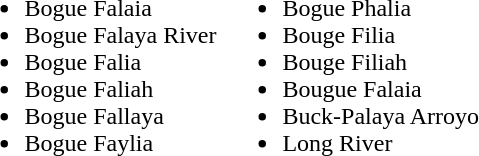<table>
<tr valign=top>
<td><br><ul><li>Bogue Falaia</li><li>Bogue Falaya River</li><li>Bogue Falia</li><li>Bogue Faliah</li><li>Bogue Fallaya</li><li>Bogue Faylia</li></ul></td>
<td><br><ul><li>Bogue Phalia</li><li>Bouge Filia</li><li>Bouge Filiah</li><li>Bougue Falaia</li><li>Buck-Palaya Arroyo</li><li>Long River</li></ul></td>
</tr>
</table>
